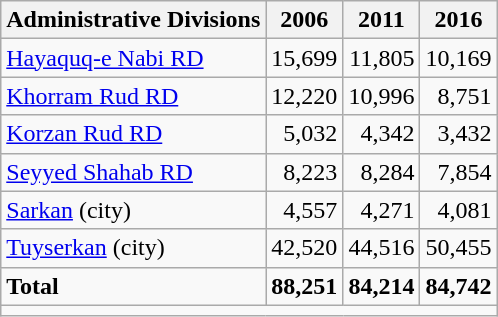<table class="wikitable">
<tr>
<th>Administrative Divisions</th>
<th>2006</th>
<th>2011</th>
<th>2016</th>
</tr>
<tr>
<td><a href='#'>Hayaquq-e Nabi RD</a></td>
<td style="text-align: right;">15,699</td>
<td style="text-align: right;">11,805</td>
<td style="text-align: right;">10,169</td>
</tr>
<tr>
<td><a href='#'>Khorram Rud RD</a></td>
<td style="text-align: right;">12,220</td>
<td style="text-align: right;">10,996</td>
<td style="text-align: right;">8,751</td>
</tr>
<tr>
<td><a href='#'>Korzan Rud RD</a></td>
<td style="text-align: right;">5,032</td>
<td style="text-align: right;">4,342</td>
<td style="text-align: right;">3,432</td>
</tr>
<tr>
<td><a href='#'>Seyyed Shahab RD</a></td>
<td style="text-align: right;">8,223</td>
<td style="text-align: right;">8,284</td>
<td style="text-align: right;">7,854</td>
</tr>
<tr>
<td><a href='#'>Sarkan</a> (city)</td>
<td style="text-align: right;">4,557</td>
<td style="text-align: right;">4,271</td>
<td style="text-align: right;">4,081</td>
</tr>
<tr>
<td><a href='#'>Tuyserkan</a> (city)</td>
<td style="text-align: right;">42,520</td>
<td style="text-align: right;">44,516</td>
<td style="text-align: right;">50,455</td>
</tr>
<tr>
<td><strong>Total</strong></td>
<td style="text-align: right;"><strong>88,251</strong></td>
<td style="text-align: right;"><strong>84,214</strong></td>
<td style="text-align: right;"><strong>84,742</strong></td>
</tr>
<tr>
<td colspan=4></td>
</tr>
</table>
